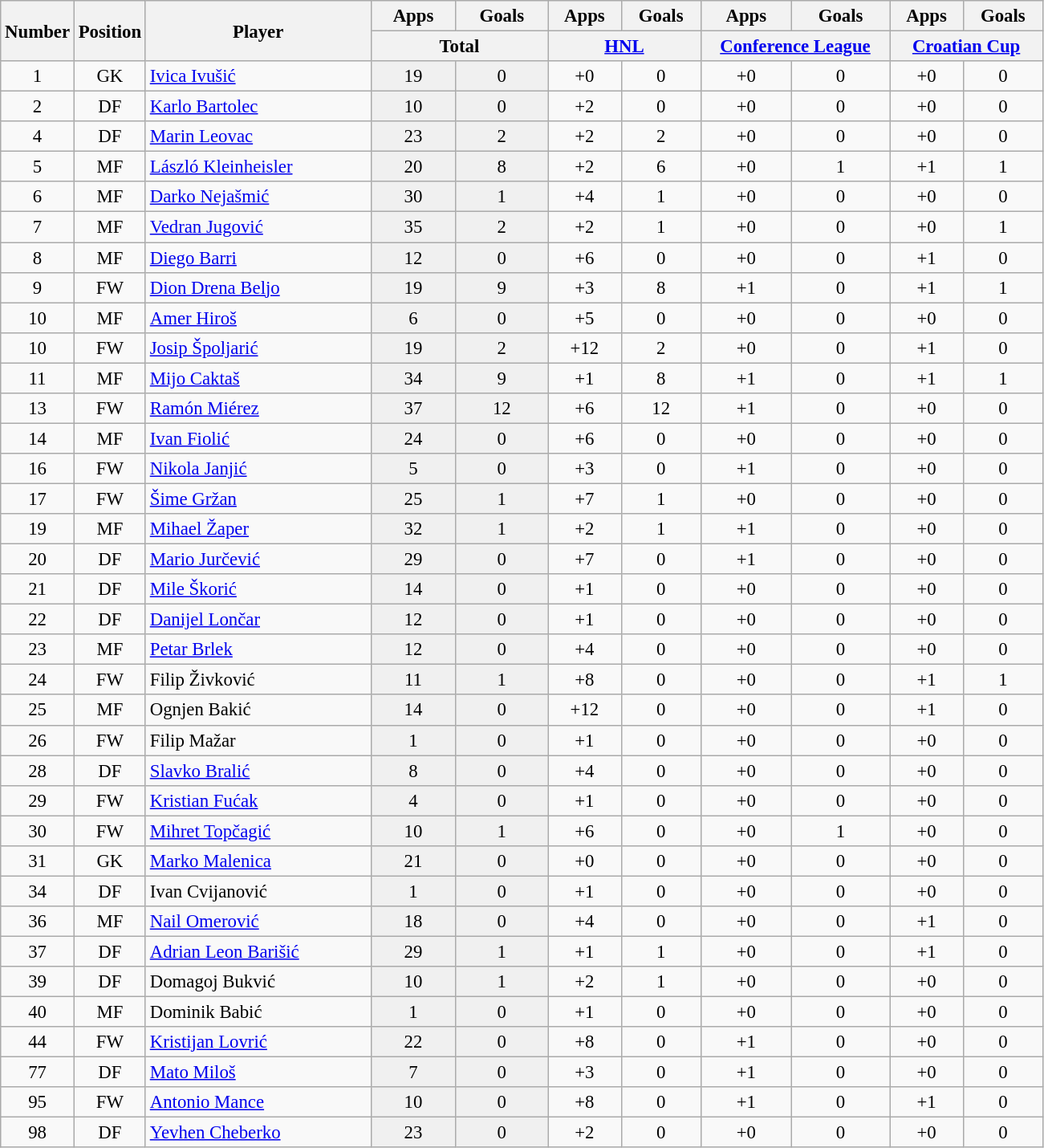<table class="wikitable sortable" style="font-size: 95%; text-align: center;">
<tr>
<th width=40 rowspan="2" align="center">Number</th>
<th width=40 rowspan="2" align="center">Position</th>
<th width=180 rowspan="2" align="center">Player</th>
<th>Apps</th>
<th>Goals</th>
<th>Apps</th>
<th>Goals</th>
<th>Apps</th>
<th>Goals</th>
<th>Apps</th>
<th>Goals</th>
</tr>
<tr>
<th class="unsortable" width=140 colspan="2" align="center">Total</th>
<th class="unsortable" width=120 colspan="2" align="center"><a href='#'>HNL</a></th>
<th class="unsortable" width=150 colspan="2" align="center"><a href='#'>Conference League</a></th>
<th class="unsortable" width=120 colspan="2" align="center"><a href='#'>Croatian Cup</a></th>
</tr>
<tr>
<td>1</td>
<td>GK</td>
<td style="text-align:left;"> <a href='#'>Ivica Ivušić</a></td>
<td style="background: #F0F0F0">19</td>
<td style="background: #F0F0F0">0</td>
<td>+0</td>
<td>0</td>
<td>+0</td>
<td>0</td>
<td>+0</td>
<td>0</td>
</tr>
<tr>
<td>2</td>
<td>DF</td>
<td style="text-align:left;"> <a href='#'>Karlo Bartolec</a></td>
<td style="background: #F0F0F0">10</td>
<td style="background: #F0F0F0">0</td>
<td>+2</td>
<td>0</td>
<td>+0</td>
<td>0</td>
<td>+0</td>
<td>0</td>
</tr>
<tr>
<td>4</td>
<td>DF</td>
<td style="text-align:left;"> <a href='#'>Marin Leovac</a></td>
<td style="background: #F0F0F0">23</td>
<td style="background: #F0F0F0">2</td>
<td>+2</td>
<td>2</td>
<td>+0</td>
<td>0</td>
<td>+0</td>
<td>0</td>
</tr>
<tr>
<td>5</td>
<td>MF</td>
<td style="text-align:left;"> <a href='#'>László Kleinheisler</a></td>
<td style="background: #F0F0F0">20</td>
<td style="background: #F0F0F0">8</td>
<td>+2</td>
<td>6</td>
<td>+0</td>
<td>1</td>
<td>+1</td>
<td>1</td>
</tr>
<tr>
<td>6</td>
<td>MF</td>
<td style="text-align:left;"> <a href='#'>Darko Nejašmić</a></td>
<td style="background: #F0F0F0">30</td>
<td style="background: #F0F0F0">1</td>
<td>+4</td>
<td>1</td>
<td>+0</td>
<td>0</td>
<td>+0</td>
<td>0</td>
</tr>
<tr>
<td>7</td>
<td>MF</td>
<td style="text-align:left;"> <a href='#'>Vedran Jugović</a></td>
<td style="background: #F0F0F0">35</td>
<td style="background: #F0F0F0">2</td>
<td>+2</td>
<td>1</td>
<td>+0</td>
<td>0</td>
<td>+0</td>
<td>1</td>
</tr>
<tr>
<td>8</td>
<td>MF</td>
<td style="text-align:left;"> <a href='#'>Diego Barri</a></td>
<td style="background: #F0F0F0">12</td>
<td style="background: #F0F0F0">0</td>
<td>+6</td>
<td>0</td>
<td>+0</td>
<td>0</td>
<td>+1</td>
<td>0</td>
</tr>
<tr>
<td>9</td>
<td>FW</td>
<td style="text-align:left;"> <a href='#'>Dion Drena Beljo</a></td>
<td style="background: #F0F0F0">19</td>
<td style="background: #F0F0F0">9</td>
<td>+3</td>
<td>8</td>
<td>+1</td>
<td>0</td>
<td>+1</td>
<td>1</td>
</tr>
<tr>
<td>10</td>
<td>MF</td>
<td style="text-align:left;"> <a href='#'>Amer Hiroš</a></td>
<td style="background: #F0F0F0">6</td>
<td style="background: #F0F0F0">0</td>
<td>+5</td>
<td>0</td>
<td>+0</td>
<td>0</td>
<td>+0</td>
<td>0</td>
</tr>
<tr>
<td>10</td>
<td>FW</td>
<td style="text-align:left;"> <a href='#'>Josip Špoljarić</a></td>
<td style="background: #F0F0F0">19</td>
<td style="background: #F0F0F0">2</td>
<td>+12</td>
<td>2</td>
<td>+0</td>
<td>0</td>
<td>+1</td>
<td>0</td>
</tr>
<tr>
<td>11</td>
<td>MF</td>
<td style="text-align:left;"> <a href='#'>Mijo Caktaš</a></td>
<td style="background: #F0F0F0">34</td>
<td style="background: #F0F0F0">9</td>
<td>+1</td>
<td>8</td>
<td>+1</td>
<td>0</td>
<td>+1</td>
<td>1</td>
</tr>
<tr>
<td>13</td>
<td>FW</td>
<td style="text-align:left;"> <a href='#'>Ramón Miérez</a></td>
<td style="background: #F0F0F0">37</td>
<td style="background: #F0F0F0">12</td>
<td>+6</td>
<td>12</td>
<td>+1</td>
<td>0</td>
<td>+0</td>
<td>0</td>
</tr>
<tr>
<td>14</td>
<td>MF</td>
<td style="text-align:left;"> <a href='#'>Ivan Fiolić</a></td>
<td style="background: #F0F0F0">24</td>
<td style="background: #F0F0F0">0</td>
<td>+6</td>
<td>0</td>
<td>+0</td>
<td>0</td>
<td>+0</td>
<td>0</td>
</tr>
<tr>
<td>16</td>
<td>FW</td>
<td style="text-align:left;"> <a href='#'>Nikola Janjić</a></td>
<td style="background: #F0F0F0">5</td>
<td style="background: #F0F0F0">0</td>
<td>+3</td>
<td>0</td>
<td>+1</td>
<td>0</td>
<td>+0</td>
<td>0</td>
</tr>
<tr>
<td>17</td>
<td>FW</td>
<td style="text-align:left;"> <a href='#'>Šime Gržan</a></td>
<td style="background: #F0F0F0">25</td>
<td style="background: #F0F0F0">1</td>
<td>+7</td>
<td>1</td>
<td>+0</td>
<td>0</td>
<td>+0</td>
<td>0</td>
</tr>
<tr>
<td>19</td>
<td>MF</td>
<td style="text-align:left;"> <a href='#'>Mihael Žaper</a></td>
<td style="background: #F0F0F0">32</td>
<td style="background: #F0F0F0">1</td>
<td>+2</td>
<td>1</td>
<td>+1</td>
<td>0</td>
<td>+0</td>
<td>0</td>
</tr>
<tr>
<td>20</td>
<td>DF</td>
<td style="text-align:left;"> <a href='#'>Mario Jurčević</a></td>
<td style="background: #F0F0F0">29</td>
<td style="background: #F0F0F0">0</td>
<td>+7</td>
<td>0</td>
<td>+1</td>
<td>0</td>
<td>+0</td>
<td>0</td>
</tr>
<tr>
<td>21</td>
<td>DF</td>
<td style="text-align:left;"> <a href='#'>Mile Škorić</a></td>
<td style="background: #F0F0F0">14</td>
<td style="background: #F0F0F0">0</td>
<td>+1</td>
<td>0</td>
<td>+0</td>
<td>0</td>
<td>+0</td>
<td>0</td>
</tr>
<tr>
<td>22</td>
<td>DF</td>
<td style="text-align:left;"> <a href='#'>Danijel Lončar</a></td>
<td style="background: #F0F0F0">12</td>
<td style="background: #F0F0F0">0</td>
<td>+1</td>
<td>0</td>
<td>+0</td>
<td>0</td>
<td>+0</td>
<td>0</td>
</tr>
<tr>
<td>23</td>
<td>MF</td>
<td style="text-align:left;"> <a href='#'>Petar Brlek</a></td>
<td style="background: #F0F0F0">12</td>
<td style="background: #F0F0F0">0</td>
<td>+4</td>
<td>0</td>
<td>+0</td>
<td>0</td>
<td>+0</td>
<td>0</td>
</tr>
<tr>
<td>24</td>
<td>FW</td>
<td style="text-align:left;"> Filip Živković</td>
<td style="background: #F0F0F0">11</td>
<td style="background: #F0F0F0">1</td>
<td>+8</td>
<td>0</td>
<td>+0</td>
<td>0</td>
<td>+1</td>
<td>1</td>
</tr>
<tr>
<td>25</td>
<td>MF</td>
<td style="text-align:left;"> Ognjen Bakić</td>
<td style="background: #F0F0F0">14</td>
<td style="background: #F0F0F0">0</td>
<td>+12</td>
<td>0</td>
<td>+0</td>
<td>0</td>
<td>+1</td>
<td>0</td>
</tr>
<tr>
<td>26</td>
<td>FW</td>
<td style="text-align:left;"> Filip Mažar</td>
<td style="background: #F0F0F0">1</td>
<td style="background: #F0F0F0">0</td>
<td>+1</td>
<td>0</td>
<td>+0</td>
<td>0</td>
<td>+0</td>
<td>0</td>
</tr>
<tr>
<td>28</td>
<td>DF</td>
<td style="text-align:left;"> <a href='#'>Slavko Bralić</a></td>
<td style="background: #F0F0F0">8</td>
<td style="background: #F0F0F0">0</td>
<td>+4</td>
<td>0</td>
<td>+0</td>
<td>0</td>
<td>+0</td>
<td>0</td>
</tr>
<tr>
<td>29</td>
<td>FW</td>
<td style="text-align:left;"> <a href='#'>Kristian Fućak</a></td>
<td style="background: #F0F0F0">4</td>
<td style="background: #F0F0F0">0</td>
<td>+1</td>
<td>0</td>
<td>+0</td>
<td>0</td>
<td>+0</td>
<td>0</td>
</tr>
<tr>
<td>30</td>
<td>FW</td>
<td style="text-align:left;"> <a href='#'>Mihret Topčagić</a></td>
<td style="background: #F0F0F0">10</td>
<td style="background: #F0F0F0">1</td>
<td>+6</td>
<td>0</td>
<td>+0</td>
<td>1</td>
<td>+0</td>
<td>0</td>
</tr>
<tr>
<td>31</td>
<td>GK</td>
<td style="text-align:left;"> <a href='#'>Marko Malenica</a></td>
<td style="background: #F0F0F0">21</td>
<td style="background: #F0F0F0">0</td>
<td>+0</td>
<td>0</td>
<td>+0</td>
<td>0</td>
<td>+0</td>
<td>0</td>
</tr>
<tr>
<td>34</td>
<td>DF</td>
<td style="text-align:left;"> Ivan Cvijanović</td>
<td style="background: #F0F0F0">1</td>
<td style="background: #F0F0F0">0</td>
<td>+1</td>
<td>0</td>
<td>+0</td>
<td>0</td>
<td>+0</td>
<td>0</td>
</tr>
<tr>
<td>36</td>
<td>MF</td>
<td style="text-align:left;"> <a href='#'>Nail Omerović</a></td>
<td style="background: #F0F0F0">18</td>
<td style="background: #F0F0F0">0</td>
<td>+4</td>
<td>0</td>
<td>+0</td>
<td>0</td>
<td>+1</td>
<td>0</td>
</tr>
<tr>
<td>37</td>
<td>DF</td>
<td style="text-align:left;"> <a href='#'>Adrian Leon Barišić</a></td>
<td style="background: #F0F0F0">29</td>
<td style="background: #F0F0F0">1</td>
<td>+1</td>
<td>1</td>
<td>+0</td>
<td>0</td>
<td>+1</td>
<td>0</td>
</tr>
<tr>
<td>39</td>
<td>DF</td>
<td style="text-align:left;"> Domagoj Bukvić</td>
<td style="background: #F0F0F0">10</td>
<td style="background: #F0F0F0">1</td>
<td>+2</td>
<td>1</td>
<td>+0</td>
<td>0</td>
<td>+0</td>
<td>0</td>
</tr>
<tr>
<td>40</td>
<td>MF</td>
<td style="text-align:left;"> Dominik Babić</td>
<td style="background: #F0F0F0">1</td>
<td style="background: #F0F0F0">0</td>
<td>+1</td>
<td>0</td>
<td>+0</td>
<td>0</td>
<td>+0</td>
<td>0</td>
</tr>
<tr>
<td>44</td>
<td>FW</td>
<td style="text-align:left;"> <a href='#'>Kristijan Lovrić</a></td>
<td style="background: #F0F0F0">22</td>
<td style="background: #F0F0F0">0</td>
<td>+8</td>
<td>0</td>
<td>+1</td>
<td>0</td>
<td>+0</td>
<td>0</td>
</tr>
<tr>
<td>77</td>
<td>DF</td>
<td style="text-align:left;"> <a href='#'>Mato Miloš</a></td>
<td style="background: #F0F0F0">7</td>
<td style="background: #F0F0F0">0</td>
<td>+3</td>
<td>0</td>
<td>+1</td>
<td>0</td>
<td>+0</td>
<td>0</td>
</tr>
<tr>
<td>95</td>
<td>FW</td>
<td style="text-align:left;"> <a href='#'>Antonio Mance</a></td>
<td style="background: #F0F0F0">10</td>
<td style="background: #F0F0F0">0</td>
<td>+8</td>
<td>0</td>
<td>+1</td>
<td>0</td>
<td>+1</td>
<td>0</td>
</tr>
<tr>
<td>98</td>
<td>DF</td>
<td style="text-align:left;"> <a href='#'>Yevhen Cheberko</a></td>
<td style="background: #F0F0F0">23</td>
<td style="background: #F0F0F0">0</td>
<td>+2</td>
<td>0</td>
<td>+0</td>
<td>0</td>
<td>+0</td>
<td>0</td>
</tr>
</table>
